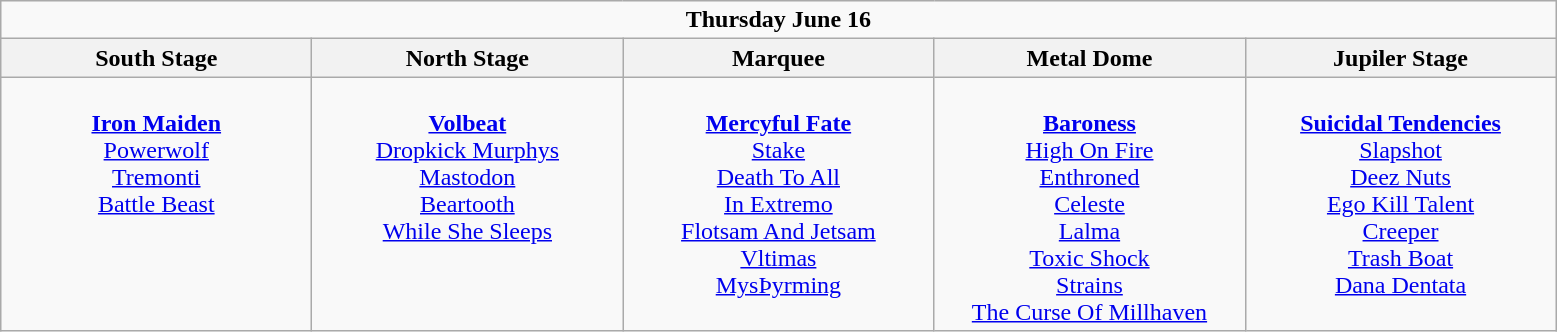<table class="wikitable">
<tr>
<td colspan="5" style="text-align:center;"><strong>Thursday June 16</strong></td>
</tr>
<tr>
<th>South Stage</th>
<th>North Stage</th>
<th>Marquee</th>
<th>Metal Dome</th>
<th>Jupiler Stage</th>
</tr>
<tr>
<td style="text-align:center; vertical-align:top; width:200px;"><br><strong><a href='#'>Iron Maiden</a></strong> <br>
<a href='#'>Powerwolf</a> <br>
<a href='#'>Tremonti</a> <br>
<a href='#'>Battle Beast</a> <br></td>
<td style="text-align:center; vertical-align:top; width:200px;"><br><strong><a href='#'>Volbeat</a></strong> <br>
<a href='#'>Dropkick Murphys</a> <br>
<a href='#'>Mastodon</a> <br>
<a href='#'>Beartooth</a> <br>
<a href='#'>While She Sleeps</a> <br></td>
<td style="text-align:center; vertical-align:top; width:200px;"><br><strong><a href='#'>Mercyful Fate</a></strong> <br>
<a href='#'>Stake</a> <br>
<a href='#'>Death To All</a> <br>
<a href='#'>In Extremo</a> <br>
<a href='#'>Flotsam And Jetsam</a> <br>
<a href='#'>Vltimas</a> <br>
<a href='#'>MysÞyrming</a> <br></td>
<td style="text-align:center; vertical-align:top; width:200px;"><br><strong><a href='#'>Baroness</a></strong> <br>
<a href='#'>High On Fire</a> <br>
<a href='#'>Enthroned</a> <br>
<a href='#'>Celeste</a> <br>
<a href='#'>Lalma</a> <br>
<a href='#'>Toxic Shock</a> <br>
<a href='#'>Strains</a> <br>
<a href='#'>The Curse Of Millhaven</a> <br></td>
<td style="text-align:center; vertical-align:top; width:200px;"><br><strong><a href='#'>Suicidal Tendencies</a></strong> <br>
<a href='#'>Slapshot</a> <br>
<a href='#'>Deez Nuts</a> <br>
<a href='#'>Ego Kill Talent</a> <br>
<a href='#'>Creeper</a> <br>
<a href='#'>Trash Boat</a> <br>
<a href='#'>Dana Dentata</a> <br></td>
</tr>
</table>
